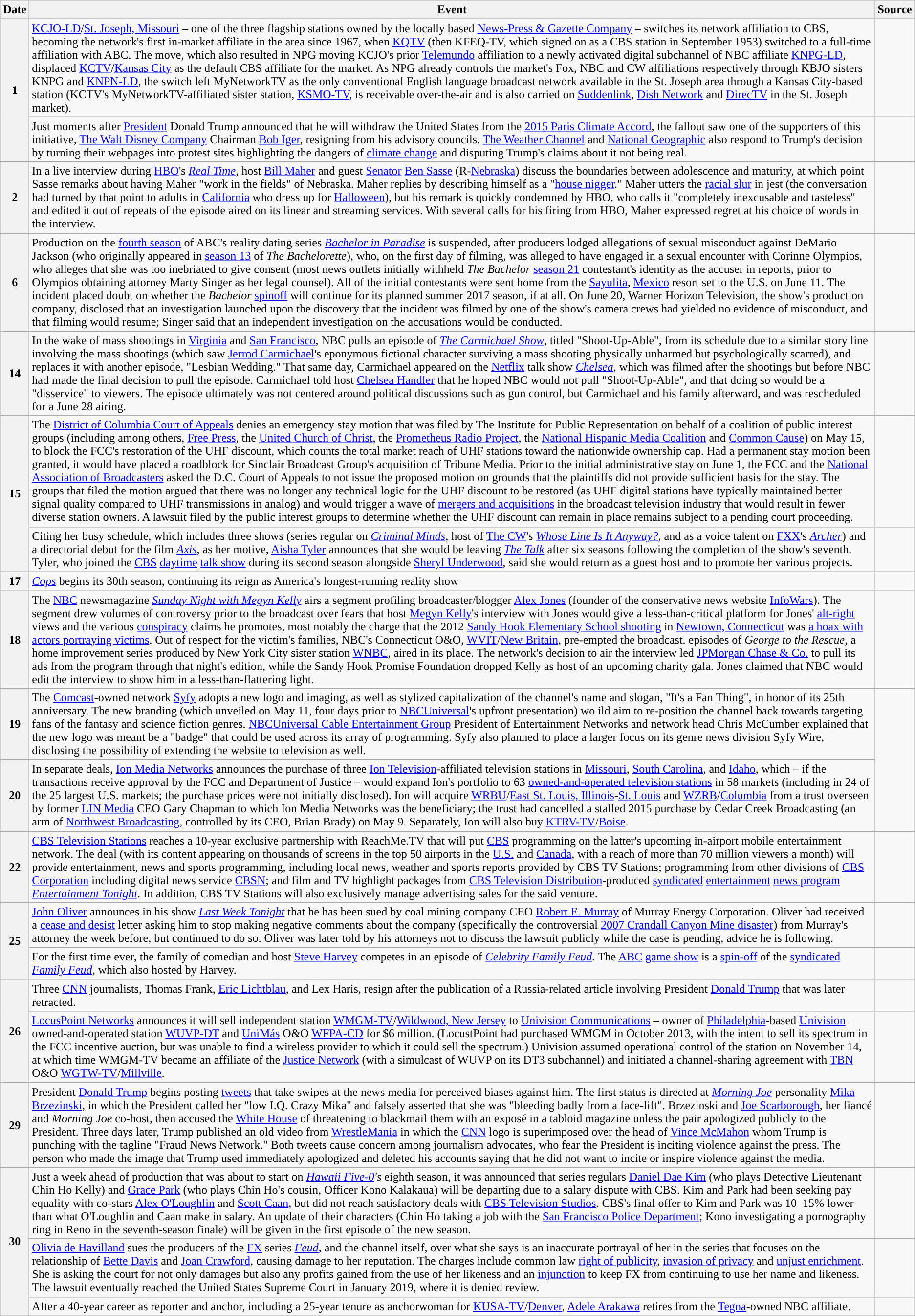<table class="wikitable">
<tr>
<th>Date</th>
<th>Event</th>
<th>Source</th>
</tr>
<tr>
<th rowspan=2>1</th>
<td><a href='#'>KCJO-LD</a>/<a href='#'>St. Joseph, Missouri</a> – one of the three flagship stations owned by the locally based <a href='#'>News-Press & Gazette Company</a> – switches its network affiliation to CBS, becoming the network's first in-market affiliate in the area since 1967, when <a href='#'>KQTV</a> (then KFEQ-TV, which signed on as a CBS station in September 1953) switched to a full-time affiliation with ABC. The move, which also resulted in NPG moving KCJO's prior <a href='#'>Telemundo</a> affiliation to a newly activated digital subchannel of NBC affiliate <a href='#'>KNPG-LD</a>, displaced <a href='#'>KCTV</a>/<a href='#'>Kansas City</a> as the default CBS affiliate for the market. As NPG already controls the market's Fox, NBC and CW affiliations respectively through KBJO sisters KNPG and <a href='#'>KNPN-LD</a>, the switch left MyNetworkTV as the only conventional English language broadcast network available in the St. Joseph area through a Kansas City-based station (KCTV's MyNetworkTV-affiliated sister station, <a href='#'>KSMO-TV</a>, is receivable over-the-air and is also carried on <a href='#'>Suddenlink</a>, <a href='#'>Dish Network</a> and <a href='#'>DirecTV</a> in the St. Joseph market).</td>
<td></td>
</tr>
<tr>
<td>Just moments after <a href='#'>President</a> Donald Trump announced that he will withdraw the United States from the <a href='#'>2015 Paris Climate Accord</a>, the fallout saw one of the supporters of this initiative, <a href='#'>The Walt Disney Company</a> Chairman <a href='#'>Bob Iger</a>, resigning from his advisory councils. <a href='#'>The Weather Channel</a> and <a href='#'>National Geographic</a> also respond to Trump's decision by turning their webpages into protest sites highlighting the dangers of <a href='#'>climate change</a> and disputing Trump's claims about it not being real.</td>
<td></td>
</tr>
<tr>
<th>2</th>
<td>In a live interview during <a href='#'>HBO</a>'s <em><a href='#'>Real Time</a></em>, host <a href='#'>Bill Maher</a> and guest <a href='#'>Senator</a> <a href='#'>Ben Sasse</a> (R-<a href='#'>Nebraska</a>) discuss the boundaries between adolescence and maturity, at which point Sasse remarks about having Maher "work in the fields" of Nebraska. Maher replies by describing himself as a "<a href='#'>house nigger</a>." Maher utters the <a href='#'>racial slur</a> in jest (the conversation had turned by that point to adults in <a href='#'>California</a> who dress up for <a href='#'>Halloween</a>), but his remark is quickly condemned by HBO, who calls it "completely inexcusable and tasteless" and edited it out of repeats of the episode aired on its linear and streaming services. With several calls for his firing from HBO, Maher expressed regret at his choice of words in the interview.</td>
<td></td>
</tr>
<tr>
<th>6</th>
<td>Production on the <a href='#'>fourth season</a> of ABC's reality dating series <em><a href='#'>Bachelor in Paradise</a></em> is suspended, after producers lodged allegations of sexual misconduct against DeMario Jackson (who originally appeared in <a href='#'>season 13</a> of <em>The Bachelorette</em>), who, on the first day of filming, was alleged to have engaged in a sexual encounter with Corinne Olympios, who alleges that she was too inebriated to give consent (most news outlets initially withheld <em>The Bachelor</em> <a href='#'>season 21</a> contestant's identity as the accuser in reports, prior to Olympios obtaining attorney Marty Singer as her legal counsel). All of the initial contestants were sent home from the <a href='#'>Sayulita</a>, <a href='#'>Mexico</a> resort set to the U.S. on June 11. The incident placed doubt on whether the <em>Bachelor</em> <a href='#'>spinoff</a> will continue for its planned summer 2017 season, if at all. On June 20, Warner Horizon Television, the show's production company, disclosed that an investigation launched upon the discovery that the incident was filmed by one of the show's camera crews had yielded no evidence of misconduct, and that filming would resume; Singer said that an independent investigation on the accusations would be conducted.</td>
<td><br><br></td>
</tr>
<tr>
<th>14</th>
<td>In the wake of mass shootings in <a href='#'>Virginia</a> and <a href='#'>San Francisco</a>, NBC pulls an episode of <em><a href='#'>The Carmichael Show</a></em>, titled "Shoot-Up-Able", from its schedule due to a similar story line involving the mass shootings (which saw <a href='#'>Jerrod Carmichael</a>'s eponymous fictional character surviving a mass shooting physically unharmed but psychologically scarred), and replaces it with another episode, "Lesbian Wedding." That same day, Carmichael appeared on the <a href='#'>Netflix</a> talk show <em><a href='#'>Chelsea</a></em>, which was filmed after the shootings but before NBC had made the final decision to pull the episode. Carmichael told host <a href='#'>Chelsea Handler</a> that he hoped NBC would not pull "Shoot-Up-Able", and that doing so would be a "disservice" to viewers. The episode ultimately was not centered around political discussions such as gun control, but Carmichael and his family afterward, and was rescheduled for a June 28 airing.</td>
<td><br></td>
</tr>
<tr>
<th rowspan=2>15</th>
<td>The <a href='#'>District of Columbia Court of Appeals</a> denies an emergency stay motion that was filed by The Institute for Public Representation on behalf of a coalition of public interest groups (including among others, <a href='#'>Free Press</a>, the <a href='#'>United Church of Christ</a>, the <a href='#'>Prometheus Radio Project</a>, the <a href='#'>National Hispanic Media Coalition</a> and <a href='#'>Common Cause</a>) on May 15, to block the FCC's restoration of the UHF discount, which counts the total market reach of UHF stations toward the nationwide ownership cap. Had a permanent stay motion been granted, it would have placed a roadblock for Sinclair Broadcast Group's acquisition of Tribune Media. Prior to the initial administrative stay on June 1, the FCC and the <a href='#'>National Association of Broadcasters</a> asked the D.C. Court of Appeals to not issue the proposed motion on grounds that the plaintiffs did not provide sufficient basis for the stay. The groups that filed the motion argued that there was no longer any technical logic for the UHF discount to be restored (as UHF digital stations have typically maintained better signal quality compared to UHF transmissions in analog) and would trigger a wave of <a href='#'>mergers and acquisitions</a> in the broadcast television industry that would result in fewer diverse station owners. A lawsuit filed by the public interest groups to determine whether the UHF discount can remain in place remains subject to a pending court proceeding.</td>
<td><br></td>
</tr>
<tr>
<td>Citing her busy schedule, which includes three shows (series regular on <em><a href='#'>Criminal Minds</a></em>, host of <a href='#'>The CW</a>'s <em><a href='#'>Whose Line Is It Anyway?</a></em>, and as a voice talent on <a href='#'>FXX</a>'s <em><a href='#'>Archer</a></em>) and a directorial debut for the film <em><a href='#'>Axis</a></em>, as her motive, <a href='#'>Aisha Tyler</a> announces that she would be leaving <em><a href='#'>The Talk</a></em> after six seasons following the completion of the show's seventh. Tyler, who joined the <a href='#'>CBS</a> <a href='#'>daytime</a> <a href='#'>talk show</a> during its second season alongside <a href='#'>Sheryl Underwood</a>, said she would return as a guest host and to promote her various projects.</td>
<td></td>
</tr>
<tr>
<th>17</th>
<td><em><a href='#'>Cops</a></em> begins its 30th season, continuing its reign as America's longest-running reality show</td>
<td></td>
</tr>
<tr>
<th>18</th>
<td>The <a href='#'>NBC</a> newsmagazine <em><a href='#'>Sunday Night with Megyn Kelly</a></em> airs a segment profiling broadcaster/blogger <a href='#'>Alex Jones</a> (founder of the conservative news website <a href='#'>InfoWars</a>). The segment drew volumes of controversy prior to the broadcast over fears that host <a href='#'>Megyn Kelly</a>'s interview with Jones would give a less-than-critical platform for Jones' <a href='#'>alt-right</a> views and the various <a href='#'>conspiracy</a> claims he promotes, most notably the charge that the 2012 <a href='#'>Sandy Hook Elementary School shooting</a> in <a href='#'>Newtown, Connecticut</a> was <a href='#'>a hoax with actors portraying victims</a>. Out of respect for the victim's families, NBC's Connecticut O&O, <a href='#'>WVIT</a>/<a href='#'>New Britain</a>, pre-empted the broadcast. episodes of <em>George to the Rescue</em>, a home improvement series produced by New York City sister station <a href='#'>WNBC</a>, aired in its place. The network's decision to air the interview led <a href='#'>JPMorgan Chase & Co.</a> to pull its ads from the program through that night's edition, while the Sandy Hook Promise Foundation dropped Kelly as host of an upcoming charity gala. Jones claimed that NBC would edit the interview to show him in a less-than-flattering light.</td>
<td><br></td>
</tr>
<tr>
<th>19</th>
<td>The <a href='#'>Comcast</a>-owned network <a href='#'>Syfy</a> adopts a new logo and imaging, as well as stylized capitalization of the channel's name and slogan, "It's a Fan Thing", in honor of its 25th anniversary. The new branding (which unveiled on May 11, four days prior to <a href='#'>NBCUniversal</a>'s upfront presentation) wo ild aim to re-position the channel back towards targeting fans of the fantasy and science fiction genres. <a href='#'>NBCUniversal Cable Entertainment Group</a> President of Entertainment Networks and network head Chris McCumber explained that the new logo was meant be a "badge" that could be used across its array of programming. Syfy also planned to place a larger focus on its genre news division Syfy Wire, disclosing the possibility of extending the website to television as well.</td>
</tr>
<tr>
<th>20</th>
<td>In separate deals, <a href='#'>Ion Media Networks</a> announces the purchase of three <a href='#'>Ion Television</a>-affiliated television stations in <a href='#'>Missouri</a>, <a href='#'>South Carolina</a>, and <a href='#'>Idaho</a>, which – if the transactions receive approval by the FCC and Department of Justice – would expand Ion's portfolio to 63 <a href='#'>owned-and-operated television stations</a> in 58 markets (including in 24 of the 25 largest U.S. markets; the purchase prices were not initially disclosed). Ion will acquire <a href='#'>WRBU</a>/<a href='#'>East St. Louis, Illinois</a>-<a href='#'>St. Louis</a> and <a href='#'>WZRB</a>/<a href='#'>Columbia</a> from a trust overseen by former <a href='#'>LIN Media</a> CEO Gary Chapman to which Ion Media Networks was the beneficiary; the trust had cancelled a stalled 2015 purchase by Cedar Creek Broadcasting (an arm of <a href='#'>Northwest Broadcasting</a>, controlled by its CEO, Brian Brady) on May 9. Separately, Ion will also buy <a href='#'>KTRV-TV</a>/<a href='#'>Boise</a>.</td>
</tr>
<tr>
<th>22</th>
<td><a href='#'>CBS Television Stations</a> reaches a 10-year exclusive partnership with ReachMe.TV that will put <a href='#'>CBS</a> programming on the latter's upcoming in-airport mobile entertainment network. The deal (with its content appearing on thousands of screens in the top 50 airports in the <a href='#'>U.S.</a> and <a href='#'>Canada</a>, with a reach of more than 70 million viewers a month) will provide entertainment, news and sports programming, including local news, weather and sports reports provided by CBS TV Stations; programming from other divisions of <a href='#'>CBS Corporation</a> including digital news service <a href='#'>CBSN</a>; and film and TV highlight packages from <a href='#'>CBS Television Distribution</a>-produced <a href='#'>syndicated</a> <a href='#'>entertainment</a> <a href='#'>news program</a> <em><a href='#'>Entertainment Tonight</a></em>. In addition, CBS TV Stations will also exclusively manage advertising sales for the said venture.</td>
<td></td>
</tr>
<tr>
<th rowspan=2>25</th>
<td><a href='#'>John Oliver</a> announces in his show <em><a href='#'>Last Week Tonight</a></em> that he has been sued by coal mining company CEO <a href='#'>Robert E. Murray</a> of Murray Energy Corporation. Oliver had received a <a href='#'>cease and desist</a> letter asking him to stop making negative comments about the company (specifically the controversial <a href='#'>2007 Crandall Canyon Mine disaster</a>) from Murray's attorney the week before, but continued to do so. Oliver was later told by his attorneys not to discuss the lawsuit publicly while the case is pending, advice he is following.</td>
<td></td>
</tr>
<tr>
<td>For the first time ever, the family of comedian and host <a href='#'>Steve Harvey</a> competes in an episode of <em><a href='#'>Celebrity Family Feud</a></em>. The <a href='#'>ABC</a> <a href='#'>game show</a> is a <a href='#'>spin-off</a> of the <a href='#'>syndicated</a> <em><a href='#'>Family Feud</a></em>, which also hosted by Harvey.</td>
<td></td>
</tr>
<tr>
<th rowspan="2">26</th>
<td>Three <a href='#'>CNN</a> journalists, Thomas Frank, <a href='#'>Eric Lichtblau</a>, and Lex Haris, resign after the publication of a Russia-related article involving President <a href='#'>Donald Trump</a> that was later retracted.</td>
<td></td>
</tr>
<tr>
<td><a href='#'>LocusPoint Networks</a> announces it will sell independent station <a href='#'>WMGM-TV</a>/<a href='#'>Wildwood, New Jersey</a> to <a href='#'>Univision Communications</a> – owner of <a href='#'>Philadelphia</a>-based <a href='#'>Univision</a> owned-and-operated station <a href='#'>WUVP-DT</a> and <a href='#'>UniMás</a> O&O <a href='#'>WFPA-CD</a> for $6 million. (LocustPoint had purchased WMGM in October 2013, with the intent to sell its spectrum in the FCC incentive auction, but was unable to find a wireless provider to which it could sell the spectrum.) Univision assumed operational control of the station on November 14, at which time WMGM-TV became an affiliate of the <a href='#'>Justice Network</a> (with a simulcast of WUVP on its DT3 subchannel) and initiated a channel-sharing agreement with <a href='#'>TBN</a> O&O <a href='#'>WGTW-TV</a>/<a href='#'>Millville</a>.</td>
<td></td>
</tr>
<tr>
<th>29</th>
<td>President <a href='#'>Donald Trump</a> begins posting <a href='#'>tweets</a> that take swipes at the news media for perceived biases against him. The first status is directed at <em><a href='#'>Morning Joe</a></em> personality <a href='#'>Mika Brzezinski</a>, in which the President called her "low I.Q. Crazy Mika" and falsely asserted that she was "bleeding badly from a face-lift". Brzezinski and <a href='#'>Joe Scarborough</a>, her fiancé and <em>Morning Joe</em> co-host, then accused the <a href='#'>White House</a> of threatening to blackmail them with an exposé in a tabloid magazine unless the pair apologized publicly to the President. Three days later, Trump published an old video from <a href='#'>WrestleMania</a> in which the <a href='#'>CNN</a> logo is superimposed over the head of <a href='#'>Vince McMahon</a> whom Trump is punching with the tagline "Fraud News Network." Both tweets cause concern among journalism advocates, who fear the President is inciting violence against the press. The person who made the image that Trump used immediately apologized and deleted his accounts saying that he did not want to incite or inspire violence against the media.</td>
</tr>
<tr>
<th rowspan="3">30</th>
<td>Just a week ahead of production that was about to start on <em><a href='#'>Hawaii Five-0</a>'s</em> eighth season, it was announced that series regulars <a href='#'>Daniel Dae Kim</a> (who plays Detective Lieutenant Chin Ho Kelly) and <a href='#'>Grace Park</a> (who plays Chin Ho's cousin, Officer Kono Kalakaua) will be departing due to a salary dispute with CBS. Kim and Park had been seeking pay equality with co-stars <a href='#'>Alex O'Loughlin</a> and <a href='#'>Scott Caan</a>, but did not reach satisfactory deals with <a href='#'>CBS Television Studios</a>. CBS's final offer to Kim and Park was 10–15% lower than what O'Loughlin and Caan make in salary. An update of their characters (Chin Ho taking a job with the <a href='#'>San Francisco Police Department</a>; Kono investigating a pornography ring in Reno in the seventh-season finale) will be given in the first episode of the new season.</td>
<td></td>
</tr>
<tr>
<td><a href='#'>Olivia de Havilland</a> sues the producers of the <a href='#'>FX</a> series <em><a href='#'>Feud</a></em>, and the channel itself, over what she says is an inaccurate portrayal of her in the series that focuses on the relationship of <a href='#'>Bette Davis</a> and <a href='#'>Joan Crawford</a>, causing damage to her reputation. The charges include common law <a href='#'>right of publicity</a>, <a href='#'>invasion of privacy</a> and <a href='#'>unjust enrichment</a>. She is asking the court for not only damages but also any profits gained from the use of her likeness and an <a href='#'>injunction</a> to keep FX from continuing to use her name and likeness. The lawsuit eventually reached the United States Supreme Court in January 2019, where it is denied review.</td>
<td></td>
</tr>
<tr>
<td>After a 40-year career as reporter and anchor, including a 25-year tenure as anchorwoman for <a href='#'>KUSA-TV</a>/<a href='#'>Denver</a>, <a href='#'>Adele Arakawa</a> retires from the <a href='#'>Tegna</a>-owned NBC affiliate.</td>
<td></td>
</tr>
</table>
